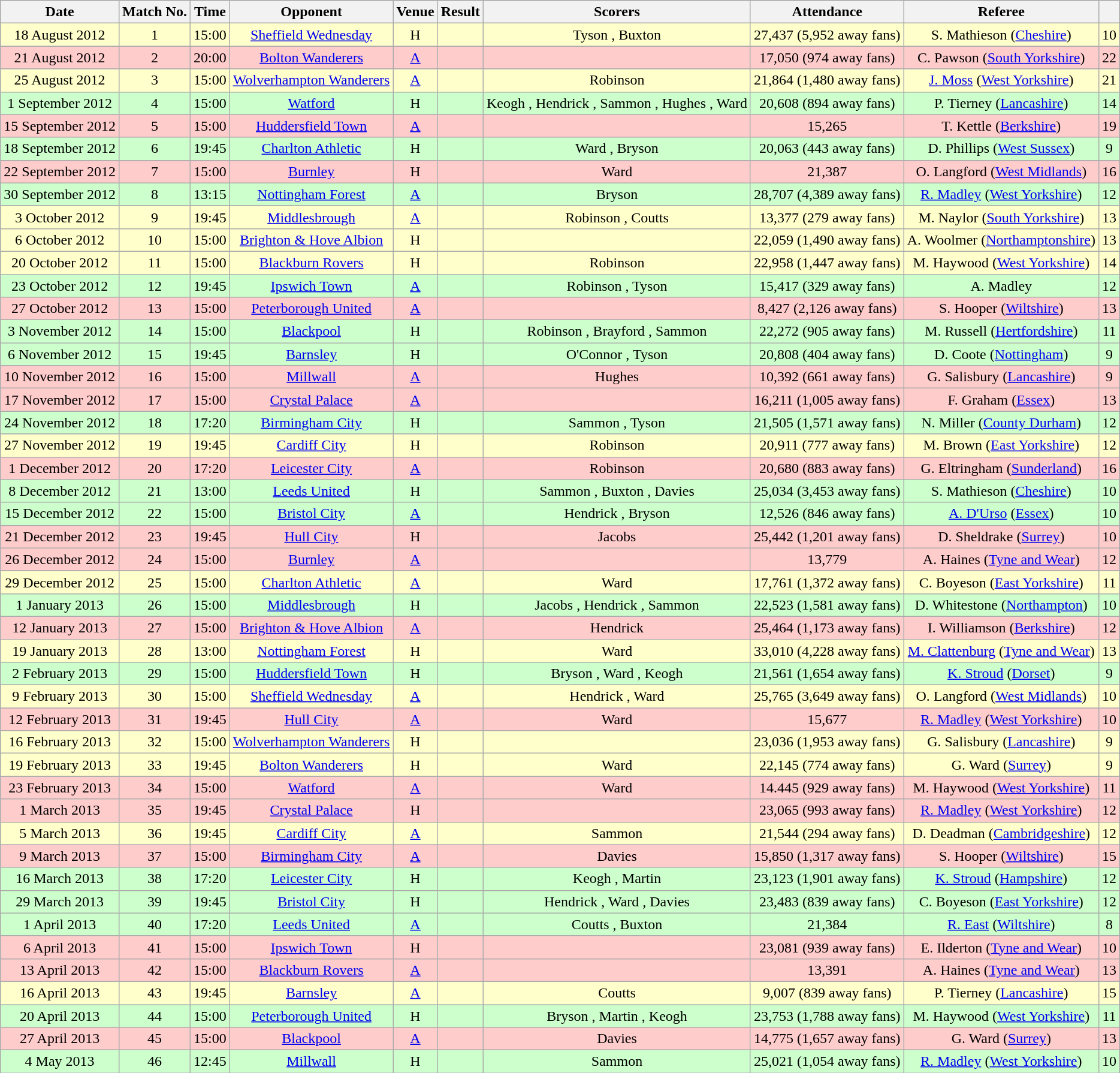<table class="wikitable sortable" style="text-align:center">
<tr>
<th>Date</th>
<th>Match No.</th>
<th>Time</th>
<th>Opponent</th>
<th>Venue</th>
<th>Result</th>
<th class="unsortable">Scorers</th>
<th>Attendance</th>
<th>Referee</th>
<th></th>
</tr>
<tr bgcolor="#FFFFCC">
<td>18 August 2012</td>
<td>1</td>
<td>15:00</td>
<td><a href='#'>Sheffield Wednesday</a></td>
<td>H</td>
<td></td>
<td>Tyson , Buxton </td>
<td>27,437 (5,952 away fans)</td>
<td>S. Mathieson (<a href='#'>Cheshire</a>)</td>
<td>10</td>
</tr>
<tr bgcolor="#FFCCCC">
<td>21 August 2012</td>
<td>2</td>
<td>20:00</td>
<td><a href='#'>Bolton Wanderers</a></td>
<td><a href='#'>A</a></td>
<td></td>
<td></td>
<td>17,050 (974 away fans)</td>
<td>C. Pawson (<a href='#'>South Yorkshire</a>)</td>
<td>22</td>
</tr>
<tr bgcolor="#FFFFCC">
<td>25 August 2012</td>
<td>3</td>
<td>15:00</td>
<td><a href='#'>Wolverhampton Wanderers</a></td>
<td><a href='#'>A</a></td>
<td></td>
<td>Robinson </td>
<td>21,864 (1,480 away fans)</td>
<td><a href='#'>J. Moss</a> (<a href='#'>West Yorkshire</a>)</td>
<td>21</td>
</tr>
<tr bgcolor="#CCFFCC">
<td>1 September 2012</td>
<td>4</td>
<td>15:00</td>
<td><a href='#'>Watford</a></td>
<td>H</td>
<td></td>
<td>Keogh , Hendrick , Sammon , Hughes , Ward </td>
<td>20,608 (894 away fans)</td>
<td>P. Tierney (<a href='#'>Lancashire</a>)</td>
<td>14</td>
</tr>
<tr bgcolor="#FFCCCC">
<td>15 September 2012</td>
<td>5</td>
<td>15:00</td>
<td><a href='#'>Huddersfield Town</a></td>
<td><a href='#'>A</a></td>
<td></td>
<td></td>
<td>15,265</td>
<td>T. Kettle (<a href='#'>Berkshire</a>)</td>
<td>19</td>
</tr>
<tr bgcolor="#CCFFCC">
<td>18 September 2012</td>
<td>6</td>
<td>19:45</td>
<td><a href='#'>Charlton Athletic</a></td>
<td>H</td>
<td></td>
<td>Ward , Bryson </td>
<td>20,063 (443 away fans)</td>
<td>D. Phillips (<a href='#'>West Sussex</a>)</td>
<td>9</td>
</tr>
<tr bgcolor="#FFCCCC">
<td>22 September 2012</td>
<td>7</td>
<td>15:00</td>
<td><a href='#'>Burnley</a></td>
<td>H</td>
<td></td>
<td>Ward </td>
<td>21,387</td>
<td>O. Langford (<a href='#'>West Midlands</a>)</td>
<td>16</td>
</tr>
<tr bgcolor="#CCFFCC">
<td>30 September 2012</td>
<td>8</td>
<td>13:15</td>
<td><a href='#'>Nottingham Forest</a></td>
<td><a href='#'>A</a></td>
<td></td>
<td>Bryson </td>
<td>28,707 (4,389 away fans)</td>
<td><a href='#'>R. Madley</a> (<a href='#'>West Yorkshire</a>)</td>
<td>12</td>
</tr>
<tr bgcolor="#FFFFCC">
<td>3 October 2012</td>
<td>9</td>
<td>19:45</td>
<td><a href='#'>Middlesbrough</a></td>
<td><a href='#'>A</a></td>
<td></td>
<td>Robinson , Coutts </td>
<td>13,377 (279 away fans)</td>
<td>M. Naylor (<a href='#'>South Yorkshire</a>)</td>
<td>13</td>
</tr>
<tr bgcolor="#FFFFCC">
<td>6 October 2012</td>
<td>10</td>
<td>15:00</td>
<td><a href='#'>Brighton & Hove Albion</a></td>
<td>H</td>
<td></td>
<td></td>
<td>22,059 (1,490 away fans)</td>
<td>A. Woolmer (<a href='#'>Northamptonshire</a>)</td>
<td>13</td>
</tr>
<tr bgcolor="#FFFFCC">
<td>20 October 2012</td>
<td>11</td>
<td>15:00</td>
<td><a href='#'>Blackburn Rovers</a></td>
<td>H</td>
<td></td>
<td>Robinson </td>
<td>22,958 (1,447 away fans)</td>
<td>M. Haywood (<a href='#'>West Yorkshire</a>)</td>
<td>14</td>
</tr>
<tr bgcolor="#CCFFCC">
<td>23 October 2012</td>
<td>12</td>
<td>19:45</td>
<td><a href='#'>Ipswich Town</a></td>
<td><a href='#'>A</a></td>
<td></td>
<td>Robinson , Tyson </td>
<td>15,417 (329 away fans)</td>
<td>A. Madley</td>
<td>12</td>
</tr>
<tr bgcolor="#FFCCCC">
<td>27 October 2012</td>
<td>13</td>
<td>15:00</td>
<td><a href='#'>Peterborough United</a></td>
<td><a href='#'>A</a></td>
<td></td>
<td></td>
<td>8,427 (2,126 away fans)</td>
<td>S. Hooper (<a href='#'>Wiltshire</a>)</td>
<td>13</td>
</tr>
<tr bgcolor="#CCFFCC">
<td>3 November 2012</td>
<td>14</td>
<td>15:00</td>
<td><a href='#'>Blackpool</a></td>
<td>H</td>
<td></td>
<td>Robinson , Brayford , Sammon </td>
<td>22,272 (905 away fans)</td>
<td>M. Russell (<a href='#'>Hertfordshire</a>)</td>
<td>11</td>
</tr>
<tr bgcolor="#CCFFCC">
<td>6 November 2012</td>
<td>15</td>
<td>19:45</td>
<td><a href='#'>Barnsley</a></td>
<td>H</td>
<td></td>
<td>O'Connor , Tyson </td>
<td>20,808 (404 away fans)</td>
<td>D. Coote (<a href='#'>Nottingham</a>)</td>
<td>9</td>
</tr>
<tr bgcolor="#FFCCCC">
<td>10 November 2012</td>
<td>16</td>
<td>15:00</td>
<td><a href='#'>Millwall</a></td>
<td><a href='#'>A</a></td>
<td></td>
<td>Hughes </td>
<td>10,392 (661 away fans)</td>
<td>G. Salisbury (<a href='#'>Lancashire</a>)</td>
<td>9</td>
</tr>
<tr bgcolor="#FFCCCC">
<td>17 November 2012</td>
<td>17</td>
<td>15:00</td>
<td><a href='#'>Crystal Palace</a></td>
<td><a href='#'>A</a></td>
<td></td>
<td></td>
<td>16,211 (1,005 away fans)</td>
<td>F. Graham (<a href='#'>Essex</a>)</td>
<td>13</td>
</tr>
<tr bgcolor="#CCFFCC">
<td>24 November 2012</td>
<td>18</td>
<td>17:20</td>
<td><a href='#'>Birmingham City</a></td>
<td>H</td>
<td></td>
<td>Sammon , Tyson </td>
<td>21,505 (1,571 away fans)</td>
<td>N. Miller (<a href='#'>County Durham</a>)</td>
<td>12</td>
</tr>
<tr bgcolor="#FFFFCC">
<td>27 November 2012</td>
<td>19</td>
<td>19:45</td>
<td><a href='#'>Cardiff City</a></td>
<td>H</td>
<td></td>
<td>Robinson </td>
<td>20,911 (777 away fans)</td>
<td>M. Brown (<a href='#'>East Yorkshire</a>)</td>
<td>12</td>
</tr>
<tr bgcolor="#FFCCCC">
<td>1 December 2012</td>
<td>20</td>
<td>17:20</td>
<td><a href='#'>Leicester City</a></td>
<td><a href='#'>A</a></td>
<td></td>
<td>Robinson </td>
<td>20,680 (883 away fans)</td>
<td>G. Eltringham (<a href='#'>Sunderland</a>)</td>
<td>16</td>
</tr>
<tr bgcolor="#CCFFCC">
<td>8 December 2012</td>
<td>21</td>
<td>13:00</td>
<td><a href='#'>Leeds United</a></td>
<td>H</td>
<td></td>
<td>Sammon , Buxton , Davies </td>
<td>25,034 (3,453 away fans)</td>
<td>S. Mathieson (<a href='#'>Cheshire</a>)</td>
<td>10</td>
</tr>
<tr bgcolor="#CCFFCC">
<td>15 December 2012</td>
<td>22</td>
<td>15:00</td>
<td><a href='#'>Bristol City</a></td>
<td><a href='#'>A</a></td>
<td></td>
<td>Hendrick , Bryson  </td>
<td>12,526 (846 away fans)</td>
<td><a href='#'>A. D'Urso</a> (<a href='#'>Essex</a>)</td>
<td>10</td>
</tr>
<tr bgcolor="#FFCCCC">
<td>21 December 2012</td>
<td>23</td>
<td>19:45</td>
<td><a href='#'>Hull City</a></td>
<td>H</td>
<td></td>
<td>Jacobs </td>
<td>25,442 (1,201 away fans)</td>
<td>D. Sheldrake (<a href='#'>Surrey</a>)</td>
<td>10</td>
</tr>
<tr bgcolor="#FFCCCC">
<td>26 December 2012</td>
<td>24</td>
<td>15:00</td>
<td><a href='#'>Burnley</a></td>
<td><a href='#'>A</a></td>
<td></td>
<td></td>
<td>13,779</td>
<td>A. Haines (<a href='#'>Tyne and Wear</a>)</td>
<td>12</td>
</tr>
<tr bgcolor="#FFFFCC">
<td>29 December 2012</td>
<td>25</td>
<td>15:00</td>
<td><a href='#'>Charlton Athletic</a></td>
<td><a href='#'>A</a></td>
<td></td>
<td>Ward </td>
<td>17,761 (1,372 away fans)</td>
<td>C. Boyeson (<a href='#'>East Yorkshire</a>)</td>
<td>11</td>
</tr>
<tr bgcolor="#CCFFCC">
<td>1 January 2013</td>
<td>26</td>
<td>15:00</td>
<td><a href='#'>Middlesbrough</a></td>
<td>H</td>
<td></td>
<td>Jacobs , Hendrick , Sammon </td>
<td>22,523 (1,581 away fans)</td>
<td>D. Whitestone (<a href='#'>Northampton</a>)</td>
<td>10</td>
</tr>
<tr bgcolor="#FFCCCC">
<td>12 January 2013</td>
<td>27</td>
<td>15:00</td>
<td><a href='#'>Brighton & Hove Albion</a></td>
<td><a href='#'>A</a></td>
<td></td>
<td>Hendrick </td>
<td>25,464 (1,173 away fans)</td>
<td>I. Williamson (<a href='#'>Berkshire</a>)</td>
<td>12</td>
</tr>
<tr bgcolor="#FFFFCC">
<td>19 January 2013</td>
<td>28</td>
<td>13:00</td>
<td><a href='#'>Nottingham Forest</a></td>
<td>H</td>
<td></td>
<td>Ward </td>
<td>33,010 (4,228 away fans)</td>
<td><a href='#'>M. Clattenburg</a> (<a href='#'>Tyne and Wear</a>)</td>
<td>13</td>
</tr>
<tr bgcolor="#CCFFCC">
<td>2 February 2013</td>
<td>29</td>
<td>15:00</td>
<td><a href='#'>Huddersfield Town</a></td>
<td>H</td>
<td></td>
<td>Bryson , Ward , Keogh </td>
<td>21,561 (1,654 away fans)</td>
<td><a href='#'>K. Stroud</a> (<a href='#'>Dorset</a>)</td>
<td>9</td>
</tr>
<tr bgcolor="#FFFFCC">
<td>9 February 2013</td>
<td>30</td>
<td>15:00</td>
<td><a href='#'>Sheffield Wednesday</a></td>
<td><a href='#'>A</a></td>
<td></td>
<td>Hendrick , Ward </td>
<td>25,765 (3,649 away fans)</td>
<td>O. Langford (<a href='#'>West Midlands</a>)</td>
<td>10</td>
</tr>
<tr bgcolor="#FFCCCC">
<td>12 February 2013</td>
<td>31</td>
<td>19:45</td>
<td><a href='#'>Hull City</a></td>
<td><a href='#'>A</a></td>
<td></td>
<td>Ward </td>
<td>15,677</td>
<td><a href='#'>R. Madley</a> (<a href='#'>West Yorkshire</a>)</td>
<td>10</td>
</tr>
<tr bgcolor="#FFFFCC">
<td>16 February 2013</td>
<td>32</td>
<td>15:00</td>
<td><a href='#'>Wolverhampton Wanderers</a></td>
<td>H</td>
<td></td>
<td></td>
<td>23,036 (1,953 away fans)</td>
<td>G. Salisbury (<a href='#'>Lancashire</a>)</td>
<td>9</td>
</tr>
<tr bgcolor="#FFFFCC">
<td>19 February 2013</td>
<td>33</td>
<td>19:45</td>
<td><a href='#'>Bolton Wanderers</a></td>
<td>H</td>
<td></td>
<td>Ward </td>
<td>22,145 (774 away fans)</td>
<td>G. Ward (<a href='#'>Surrey</a>)</td>
<td>9</td>
</tr>
<tr bgcolor="#FFCCCC">
<td>23 February 2013</td>
<td>34</td>
<td>15:00</td>
<td><a href='#'>Watford</a></td>
<td><a href='#'>A</a></td>
<td></td>
<td>Ward </td>
<td>14.445 (929 away fans)</td>
<td>M. Haywood (<a href='#'>West Yorkshire</a>)</td>
<td>11</td>
</tr>
<tr bgcolor="#FFCCCC">
<td>1 March 2013</td>
<td>35</td>
<td>19:45</td>
<td><a href='#'>Crystal Palace</a></td>
<td>H</td>
<td></td>
<td></td>
<td>23,065 (993 away fans)</td>
<td><a href='#'>R. Madley</a> (<a href='#'>West Yorkshire</a>)</td>
<td>12</td>
</tr>
<tr bgcolor="#FFFFCC">
<td>5 March 2013</td>
<td>36</td>
<td>19:45</td>
<td><a href='#'>Cardiff City</a></td>
<td><a href='#'>A</a></td>
<td></td>
<td>Sammon </td>
<td>21,544 (294 away fans)</td>
<td>D. Deadman (<a href='#'>Cambridgeshire</a>)</td>
<td>12</td>
</tr>
<tr bgcolor="#FFCCCC">
<td>9 March 2013</td>
<td>37</td>
<td>15:00</td>
<td><a href='#'>Birmingham City</a></td>
<td><a href='#'>A</a></td>
<td></td>
<td>Davies </td>
<td>15,850 (1,317 away fans)</td>
<td>S. Hooper (<a href='#'>Wiltshire</a>)</td>
<td>15</td>
</tr>
<tr bgcolor="#CCFFCC">
<td>16 March 2013</td>
<td>38</td>
<td>17:20</td>
<td><a href='#'>Leicester City</a></td>
<td>H</td>
<td></td>
<td>Keogh , Martin </td>
<td>23,123 (1,901 away fans)</td>
<td><a href='#'>K. Stroud</a> (<a href='#'>Hampshire</a>)</td>
<td>12</td>
</tr>
<tr bgcolor="#CCFFCC">
<td>29 March 2013</td>
<td>39</td>
<td>19:45</td>
<td><a href='#'>Bristol City</a></td>
<td>H</td>
<td></td>
<td>Hendrick , Ward , Davies </td>
<td>23,483 (839 away fans)</td>
<td>C. Boyeson (<a href='#'>East Yorkshire</a>)</td>
<td>12</td>
</tr>
<tr bgcolor="#CCFFCC">
<td>1 April 2013</td>
<td>40</td>
<td>17:20</td>
<td><a href='#'>Leeds United</a></td>
<td><a href='#'>A</a></td>
<td></td>
<td>Coutts , Buxton </td>
<td>21,384</td>
<td><a href='#'>R. East</a> (<a href='#'>Wiltshire</a>)</td>
<td>8</td>
</tr>
<tr bgcolor="#FFCCCC">
<td>6 April 2013</td>
<td>41</td>
<td>15:00</td>
<td><a href='#'>Ipswich Town</a></td>
<td>H</td>
<td></td>
<td></td>
<td>23,081 (939 away fans)</td>
<td>E. Ilderton (<a href='#'>Tyne and Wear</a>)</td>
<td>10</td>
</tr>
<tr bgcolor="#FFCCCC">
<td>13 April 2013</td>
<td>42</td>
<td>15:00</td>
<td><a href='#'>Blackburn Rovers</a></td>
<td><a href='#'>A</a></td>
<td></td>
<td></td>
<td>13,391</td>
<td>A. Haines (<a href='#'>Tyne and Wear</a>)</td>
<td>13</td>
</tr>
<tr bgcolor="#FFFFCC">
<td>16 April 2013</td>
<td>43</td>
<td>19:45</td>
<td><a href='#'>Barnsley</a></td>
<td><a href='#'>A</a></td>
<td></td>
<td>Coutts </td>
<td>9,007 (839 away fans)</td>
<td>P. Tierney (<a href='#'>Lancashire</a>)</td>
<td>15</td>
</tr>
<tr bgcolor="#CCFFCC">
<td>20 April 2013</td>
<td>44</td>
<td>15:00</td>
<td><a href='#'>Peterborough United</a></td>
<td>H</td>
<td></td>
<td>Bryson , Martin , Keogh </td>
<td>23,753 (1,788 away fans)</td>
<td>M. Haywood (<a href='#'>West Yorkshire</a>)</td>
<td>11</td>
</tr>
<tr bgcolor="#FFCCCC">
<td>27 April 2013</td>
<td>45</td>
<td>15:00</td>
<td><a href='#'>Blackpool</a></td>
<td><a href='#'>A</a></td>
<td></td>
<td>Davies </td>
<td>14,775 (1,657 away fans)</td>
<td>G. Ward (<a href='#'>Surrey</a>)</td>
<td>13</td>
</tr>
<tr bgcolor="#CCFFCC">
<td>4 May 2013</td>
<td>46</td>
<td>12:45</td>
<td><a href='#'>Millwall</a></td>
<td>H</td>
<td></td>
<td>Sammon </td>
<td>25,021 (1,054 away fans)</td>
<td><a href='#'>R. Madley</a> (<a href='#'>West Yorkshire</a>)</td>
<td>10</td>
</tr>
</table>
